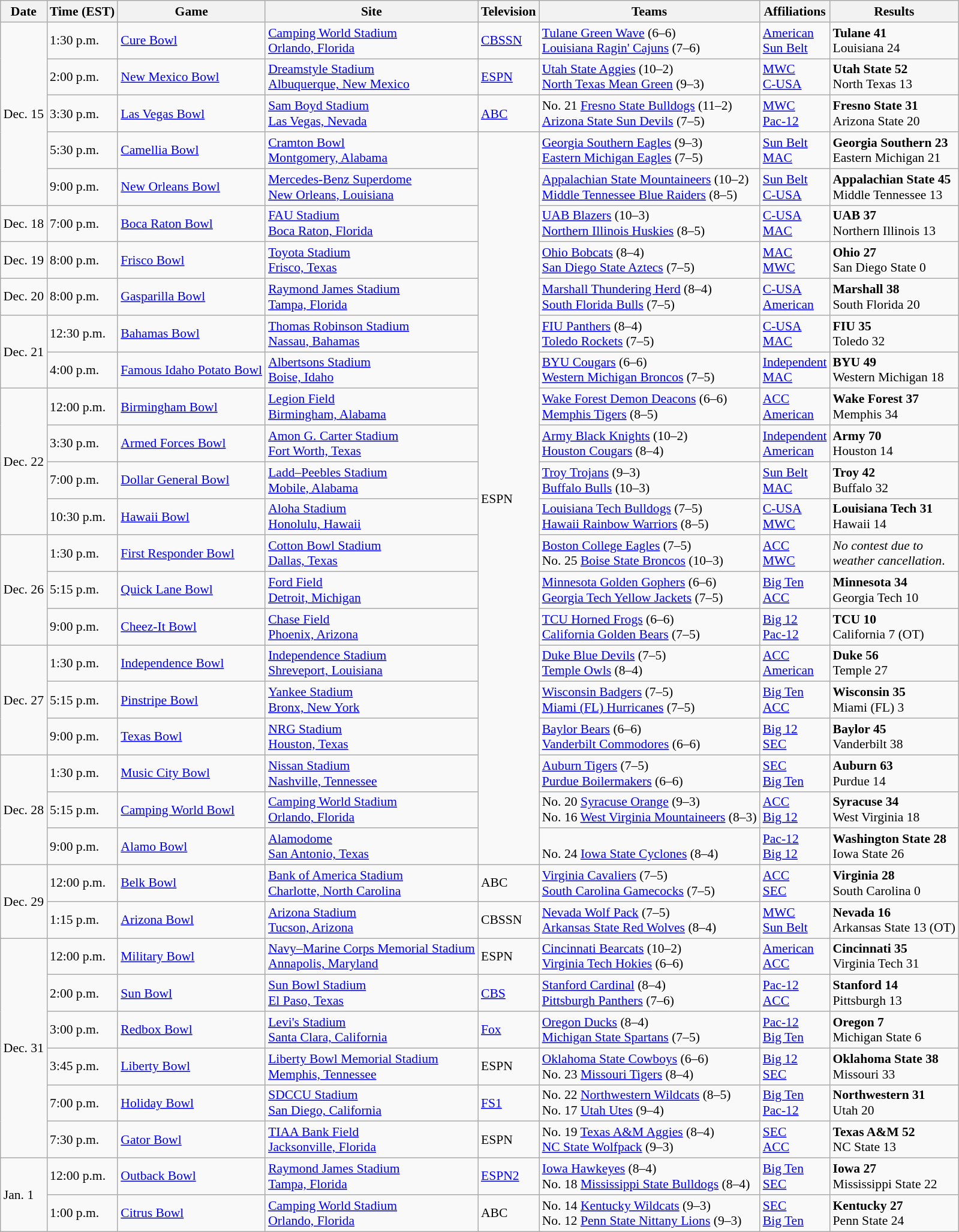<table class="wikitable" style="font-size:90%">
<tr>
<th>Date</th>
<th>Time (EST)</th>
<th>Game</th>
<th>Site</th>
<th>Television</th>
<th>Teams</th>
<th>Affiliations</th>
<th>Results</th>
</tr>
<tr>
<td rowspan=5 style=white-space:nowrap>Dec. 15</td>
<td>1:30 p.m.</td>
<td><a href='#'>Cure Bowl</a></td>
<td><a href='#'>Camping World Stadium</a><br><a href='#'>Orlando, Florida</a></td>
<td><a href='#'>CBSSN</a></td>
<td><a href='#'>Tulane Green Wave</a> (6–6)<br><a href='#'>Louisiana Ragin' Cajuns</a> (7–6)</td>
<td><a href='#'>American</a><br><a href='#'>Sun Belt</a></td>
<td><strong>Tulane 41</strong><br>Louisiana 24</td>
</tr>
<tr>
<td>2:00 p.m.</td>
<td><a href='#'>New Mexico Bowl</a></td>
<td><a href='#'>Dreamstyle Stadium</a><br><a href='#'>Albuquerque, New Mexico</a></td>
<td><a href='#'>ESPN</a></td>
<td><a href='#'>Utah State Aggies</a> (10–2)<br><a href='#'>North Texas Mean Green</a> (9–3)</td>
<td><a href='#'>MWC</a><br><a href='#'>C-USA</a></td>
<td><strong>Utah State 52</strong><br>North Texas 13</td>
</tr>
<tr>
<td>3:30 p.m.</td>
<td><a href='#'>Las Vegas Bowl</a></td>
<td><a href='#'>Sam Boyd Stadium</a><br><a href='#'>Las Vegas, Nevada</a></td>
<td><a href='#'>ABC</a></td>
<td>No. 21 <a href='#'>Fresno State Bulldogs</a> (11–2)<br><a href='#'>Arizona State Sun Devils</a> (7–5)</td>
<td><a href='#'>MWC</a><br><a href='#'>Pac-12</a></td>
<td><strong>Fresno State 31</strong><br>Arizona State 20</td>
</tr>
<tr>
<td>5:30 p.m.</td>
<td><a href='#'>Camellia Bowl</a></td>
<td><a href='#'>Cramton Bowl</a><br><a href='#'>Montgomery, Alabama</a></td>
<td rowspan=20>ESPN</td>
<td><a href='#'>Georgia Southern Eagles</a> (9–3)<br><a href='#'>Eastern Michigan Eagles</a> (7–5)</td>
<td><a href='#'>Sun Belt</a><br><a href='#'>MAC</a></td>
<td><strong>Georgia Southern 23</strong><br>Eastern Michigan 21</td>
</tr>
<tr>
<td>9:00 p.m.</td>
<td><a href='#'>New Orleans Bowl</a></td>
<td><a href='#'>Mercedes-Benz Superdome</a><br><a href='#'>New Orleans, Louisiana</a></td>
<td><a href='#'>Appalachian State Mountaineers</a> (10–2)<br><a href='#'>Middle Tennessee Blue Raiders</a> (8–5)</td>
<td><a href='#'>Sun Belt</a><br><a href='#'>C-USA</a></td>
<td><strong>Appalachian State 45</strong><br>Middle Tennessee 13</td>
</tr>
<tr>
<td>Dec. 18</td>
<td>7:00 p.m.</td>
<td><a href='#'>Boca Raton Bowl</a></td>
<td><a href='#'>FAU Stadium</a><br><a href='#'>Boca Raton, Florida</a></td>
<td><a href='#'>UAB Blazers</a> (10–3)<br><a href='#'>Northern Illinois Huskies</a> (8–5)</td>
<td><a href='#'>C-USA</a><br><a href='#'>MAC</a></td>
<td><strong>UAB 37</strong><br>Northern Illinois 13</td>
</tr>
<tr>
<td>Dec. 19</td>
<td>8:00 p.m.</td>
<td><a href='#'>Frisco Bowl</a></td>
<td><a href='#'>Toyota Stadium</a><br><a href='#'>Frisco, Texas</a></td>
<td><a href='#'>Ohio Bobcats</a> (8–4)<br><a href='#'>San Diego State Aztecs</a> (7–5)</td>
<td><a href='#'>MAC</a><br><a href='#'>MWC</a></td>
<td><strong>Ohio 27</strong><br>San Diego State 0</td>
</tr>
<tr>
<td>Dec. 20</td>
<td>8:00 p.m.</td>
<td><a href='#'>Gasparilla Bowl</a></td>
<td><a href='#'>Raymond James Stadium</a><br><a href='#'>Tampa, Florida</a></td>
<td><a href='#'>Marshall Thundering Herd</a> (8–4)<br><a href='#'>South Florida Bulls</a> (7–5)</td>
<td><a href='#'>C-USA</a><br><a href='#'>American</a></td>
<td><strong>Marshall 38</strong><br>South Florida 20</td>
</tr>
<tr>
<td rowspan="2" style=white-space:nowrap>Dec. 21</td>
<td>12:30 p.m.</td>
<td><a href='#'>Bahamas Bowl</a></td>
<td><a href='#'>Thomas Robinson Stadium</a><br><a href='#'>Nassau, Bahamas</a></td>
<td><a href='#'>FIU Panthers</a> (8–4)<br><a href='#'>Toledo Rockets</a> (7–5)</td>
<td><a href='#'>C-USA</a><br><a href='#'>MAC</a></td>
<td><strong>FIU 35</strong><br>Toledo 32</td>
</tr>
<tr>
<td>4:00 p.m.</td>
<td><a href='#'>Famous Idaho Potato Bowl</a></td>
<td><a href='#'>Albertsons Stadium</a><br><a href='#'>Boise, Idaho</a></td>
<td><a href='#'>BYU Cougars</a> (6–6)<br><a href='#'>Western Michigan Broncos</a> (7–5)</td>
<td><a href='#'>Independent</a><br><a href='#'>MAC</a></td>
<td><strong>BYU 49</strong><br>Western Michigan 18</td>
</tr>
<tr>
<td rowspan="4" style=white-space:nowrap>Dec. 22</td>
<td>12:00 p.m.</td>
<td><a href='#'>Birmingham Bowl</a></td>
<td><a href='#'>Legion Field</a><br><a href='#'>Birmingham, Alabama</a></td>
<td><a href='#'>Wake Forest Demon Deacons</a> (6–6)<br><a href='#'>Memphis Tigers</a> (8–5)</td>
<td><a href='#'>ACC</a><br><a href='#'>American</a></td>
<td><strong>Wake Forest 37</strong><br>Memphis 34</td>
</tr>
<tr>
<td>3:30 p.m.</td>
<td><a href='#'>Armed Forces Bowl</a></td>
<td><a href='#'>Amon G. Carter Stadium</a><br><a href='#'>Fort Worth, Texas</a></td>
<td><a href='#'>Army Black Knights</a> (10–2)<br><a href='#'>Houston Cougars</a> (8–4)</td>
<td><a href='#'>Independent</a><br><a href='#'>American</a></td>
<td><strong>Army 70</strong><br>Houston 14</td>
</tr>
<tr>
<td>7:00 p.m.</td>
<td><a href='#'>Dollar General Bowl</a></td>
<td><a href='#'>Ladd–Peebles Stadium</a><br><a href='#'>Mobile, Alabama</a></td>
<td><a href='#'>Troy Trojans</a> (9–3)<br><a href='#'>Buffalo Bulls</a> (10–3)</td>
<td><a href='#'>Sun Belt</a><br><a href='#'>MAC</a></td>
<td><strong>Troy 42</strong><br>Buffalo 32</td>
</tr>
<tr>
<td>10:30 p.m.</td>
<td><a href='#'>Hawaii Bowl</a></td>
<td><a href='#'>Aloha Stadium</a><br><a href='#'>Honolulu, Hawaii</a></td>
<td><a href='#'>Louisiana Tech Bulldogs</a> (7–5)<br><a href='#'>Hawaii Rainbow Warriors</a> (8–5)</td>
<td><a href='#'>C-USA</a><br><a href='#'>MWC</a></td>
<td><strong>Louisiana Tech 31</strong><br>Hawaii 14</td>
</tr>
<tr>
<td rowspan="3" style=white-space:nowrap>Dec. 26</td>
<td>1:30 p.m.</td>
<td><a href='#'>First Responder Bowl</a></td>
<td><a href='#'>Cotton Bowl Stadium</a><br><a href='#'>Dallas, Texas</a></td>
<td><a href='#'>Boston College Eagles</a> (7–5) <br>No. 25 <a href='#'>Boise State Broncos</a> (10–3)</td>
<td><a href='#'>ACC</a><br><a href='#'>MWC</a></td>
<td><em>No contest due to</em><br><em>weather cancellation</em>.</td>
</tr>
<tr>
<td>5:15 p.m.</td>
<td><a href='#'>Quick Lane Bowl</a></td>
<td><a href='#'>Ford Field</a><br><a href='#'>Detroit, Michigan</a></td>
<td><a href='#'>Minnesota Golden Gophers</a> (6–6)<br><a href='#'>Georgia Tech Yellow Jackets</a> (7–5)</td>
<td><a href='#'>Big Ten</a><br><a href='#'>ACC</a></td>
<td><strong>Minnesota 34</strong><br>Georgia Tech 10</td>
</tr>
<tr>
<td>9:00 p.m.</td>
<td><a href='#'>Cheez-It Bowl</a></td>
<td><a href='#'>Chase Field</a><br><a href='#'>Phoenix, Arizona</a></td>
<td><a href='#'>TCU Horned Frogs</a> (6–6)<br><a href='#'>California Golden Bears</a> (7–5)</td>
<td><a href='#'>Big 12</a><br><a href='#'>Pac-12</a></td>
<td><strong>TCU 10</strong><br>California 7 (OT)</td>
</tr>
<tr>
<td rowspan="3" style=white-space:nowrap>Dec. 27</td>
<td>1:30 p.m.</td>
<td><a href='#'>Independence Bowl</a></td>
<td><a href='#'>Independence Stadium</a><br><a href='#'>Shreveport, Louisiana</a></td>
<td><a href='#'>Duke Blue Devils</a> (7–5)<br><a href='#'>Temple Owls</a> (8–4)</td>
<td><a href='#'>ACC</a><br><a href='#'>American</a></td>
<td><strong>Duke 56</strong><br>Temple 27</td>
</tr>
<tr>
<td>5:15 p.m.</td>
<td><a href='#'>Pinstripe Bowl</a></td>
<td><a href='#'>Yankee Stadium</a><br><a href='#'>Bronx, New York</a></td>
<td><a href='#'>Wisconsin Badgers</a> (7–5)<br><a href='#'>Miami (FL) Hurricanes</a> (7–5)</td>
<td><a href='#'>Big Ten</a><br><a href='#'>ACC</a></td>
<td><strong>Wisconsin 35</strong><br>Miami (FL) 3</td>
</tr>
<tr>
<td>9:00 p.m.</td>
<td><a href='#'>Texas Bowl</a></td>
<td><a href='#'>NRG Stadium</a><br><a href='#'>Houston, Texas</a></td>
<td><a href='#'>Baylor Bears</a> (6–6)<br><a href='#'>Vanderbilt Commodores</a> (6–6)</td>
<td><a href='#'>Big 12</a><br><a href='#'>SEC</a></td>
<td><strong>Baylor 45</strong><br>Vanderbilt 38</td>
</tr>
<tr>
<td rowspan="3" style="white-space:nowrap">Dec. 28</td>
<td>1:30 p.m.</td>
<td><a href='#'>Music City Bowl</a></td>
<td><a href='#'>Nissan Stadium</a><br><a href='#'>Nashville, Tennessee</a></td>
<td><a href='#'>Auburn Tigers</a> (7–5)<br><a href='#'>Purdue Boilermakers</a> (6–6)</td>
<td><a href='#'>SEC</a><br><a href='#'>Big Ten</a></td>
<td><strong>Auburn 63</strong><br>Purdue 14</td>
</tr>
<tr>
<td>5:15 p.m.</td>
<td><a href='#'>Camping World Bowl</a></td>
<td><a href='#'>Camping World Stadium</a><br><a href='#'>Orlando, Florida</a></td>
<td>No. 20 <a href='#'>Syracuse Orange</a> (9–3)<br>No. 16 <a href='#'>West Virginia Mountaineers</a> (8–3)</td>
<td><a href='#'>ACC</a><br><a href='#'>Big 12</a></td>
<td><strong>Syracuse 34</strong><br>West Virginia 18</td>
</tr>
<tr>
<td>9:00 p.m.</td>
<td><a href='#'>Alamo Bowl</a></td>
<td><a href='#'>Alamodome</a><br><a href='#'>San Antonio, Texas</a></td>
<td><br>No. 24 <a href='#'>Iowa State Cyclones</a> (8–4)</td>
<td><a href='#'>Pac-12</a><br><a href='#'>Big 12</a></td>
<td><strong>Washington State 28</strong><br>Iowa State 26</td>
</tr>
<tr>
<td rowspan="2" style=white-space:nowrap>Dec. 29</td>
<td>12:00 p.m.</td>
<td><a href='#'>Belk Bowl</a></td>
<td><a href='#'>Bank of America Stadium</a><br><a href='#'>Charlotte, North Carolina</a></td>
<td>ABC</td>
<td><a href='#'>Virginia Cavaliers</a> (7–5)<br><a href='#'>South Carolina Gamecocks</a> (7–5)</td>
<td><a href='#'>ACC</a><br><a href='#'>SEC</a></td>
<td><strong>Virginia 28</strong><br>South Carolina 0</td>
</tr>
<tr>
<td>1:15 p.m.</td>
<td><a href='#'>Arizona Bowl</a></td>
<td><a href='#'>Arizona Stadium</a><br><a href='#'>Tucson, Arizona</a></td>
<td>CBSSN</td>
<td><a href='#'>Nevada Wolf Pack</a> (7–5)<br><a href='#'>Arkansas State Red Wolves</a> (8–4)</td>
<td><a href='#'>MWC</a><br><a href='#'>Sun Belt</a></td>
<td><strong>Nevada 16</strong><br>Arkansas State 13 (OT)</td>
</tr>
<tr>
<td rowspan="6" style="white-space:nowrap">Dec. 31</td>
<td>12:00 p.m.</td>
<td><a href='#'>Military Bowl</a></td>
<td><a href='#'>Navy–Marine Corps Memorial Stadium</a><br><a href='#'>Annapolis, Maryland</a></td>
<td>ESPN</td>
<td><a href='#'>Cincinnati Bearcats</a> (10–2)<br><a href='#'>Virginia Tech Hokies</a> (6–6)</td>
<td><a href='#'>American</a><br><a href='#'>ACC</a></td>
<td><strong>Cincinnati 35</strong><br>Virginia Tech 31</td>
</tr>
<tr>
<td>2:00 p.m.</td>
<td><a href='#'>Sun Bowl</a></td>
<td><a href='#'>Sun Bowl Stadium</a><br><a href='#'>El Paso, Texas</a></td>
<td><a href='#'>CBS</a></td>
<td><a href='#'>Stanford Cardinal</a> (8–4)<br><a href='#'>Pittsburgh Panthers</a> (7–6)</td>
<td><a href='#'>Pac-12</a><br><a href='#'>ACC</a></td>
<td><strong>Stanford 14</strong><br>Pittsburgh 13</td>
</tr>
<tr>
<td>3:00 p.m.</td>
<td><a href='#'>Redbox Bowl</a></td>
<td><a href='#'>Levi's Stadium</a><br><a href='#'>Santa Clara, California</a></td>
<td><a href='#'>Fox</a></td>
<td><a href='#'>Oregon Ducks</a> (8–4)<br><a href='#'>Michigan State Spartans</a> (7–5)</td>
<td><a href='#'>Pac-12</a><br><a href='#'>Big Ten</a></td>
<td><strong>Oregon 7</strong><br>Michigan State 6</td>
</tr>
<tr>
<td>3:45 p.m.</td>
<td><a href='#'>Liberty Bowl</a></td>
<td><a href='#'>Liberty Bowl Memorial Stadium</a><br><a href='#'>Memphis, Tennessee</a></td>
<td>ESPN</td>
<td><a href='#'>Oklahoma State Cowboys</a> (6–6)<br>No. 23 <a href='#'>Missouri Tigers</a> (8–4)</td>
<td><a href='#'>Big 12</a><br><a href='#'>SEC</a></td>
<td><strong>Oklahoma State 38</strong><br>Missouri 33</td>
</tr>
<tr>
<td>7:00 p.m.</td>
<td><a href='#'>Holiday Bowl</a></td>
<td><a href='#'>SDCCU Stadium</a><br><a href='#'>San Diego, California</a></td>
<td><a href='#'>FS1</a></td>
<td>No. 22 <a href='#'>Northwestern Wildcats</a> (8–5)<br>No. 17 <a href='#'>Utah Utes</a> (9–4)</td>
<td><a href='#'>Big Ten</a><br><a href='#'>Pac-12</a></td>
<td><strong>Northwestern 31</strong><br>Utah 20</td>
</tr>
<tr>
<td>7:30 p.m.</td>
<td><a href='#'>Gator Bowl</a></td>
<td><a href='#'>TIAA Bank Field</a><br><a href='#'>Jacksonville, Florida</a></td>
<td>ESPN</td>
<td>No. 19 <a href='#'>Texas A&M Aggies</a> (8–4)<br><a href='#'>NC State Wolfpack</a> (9–3)</td>
<td><a href='#'>SEC</a><br><a href='#'>ACC</a></td>
<td><strong>Texas A&M 52</strong><br>NC State 13</td>
</tr>
<tr>
<td rowspan="2" style=white-space:nowrap>Jan. 1</td>
<td>12:00 p.m.</td>
<td><a href='#'>Outback Bowl</a></td>
<td><a href='#'>Raymond James Stadium</a><br><a href='#'>Tampa, Florida</a></td>
<td><a href='#'>ESPN2</a></td>
<td><a href='#'>Iowa Hawkeyes</a> (8–4)<br>No. 18 <a href='#'>Mississippi State Bulldogs</a> (8–4)</td>
<td><a href='#'>Big Ten</a><br><a href='#'>SEC</a></td>
<td><strong>Iowa 27</strong><br>Mississippi State 22</td>
</tr>
<tr>
<td>1:00 p.m.</td>
<td><a href='#'>Citrus Bowl</a></td>
<td><a href='#'>Camping World Stadium</a><br><a href='#'>Orlando, Florida</a></td>
<td>ABC</td>
<td>No. 14 <a href='#'>Kentucky Wildcats</a> (9–3)<br>No. 12 <a href='#'>Penn State Nittany Lions</a> (9–3)</td>
<td><a href='#'>SEC</a><br><a href='#'>Big Ten</a></td>
<td><strong>Kentucky 27</strong><br>Penn State 24</td>
</tr>
</table>
